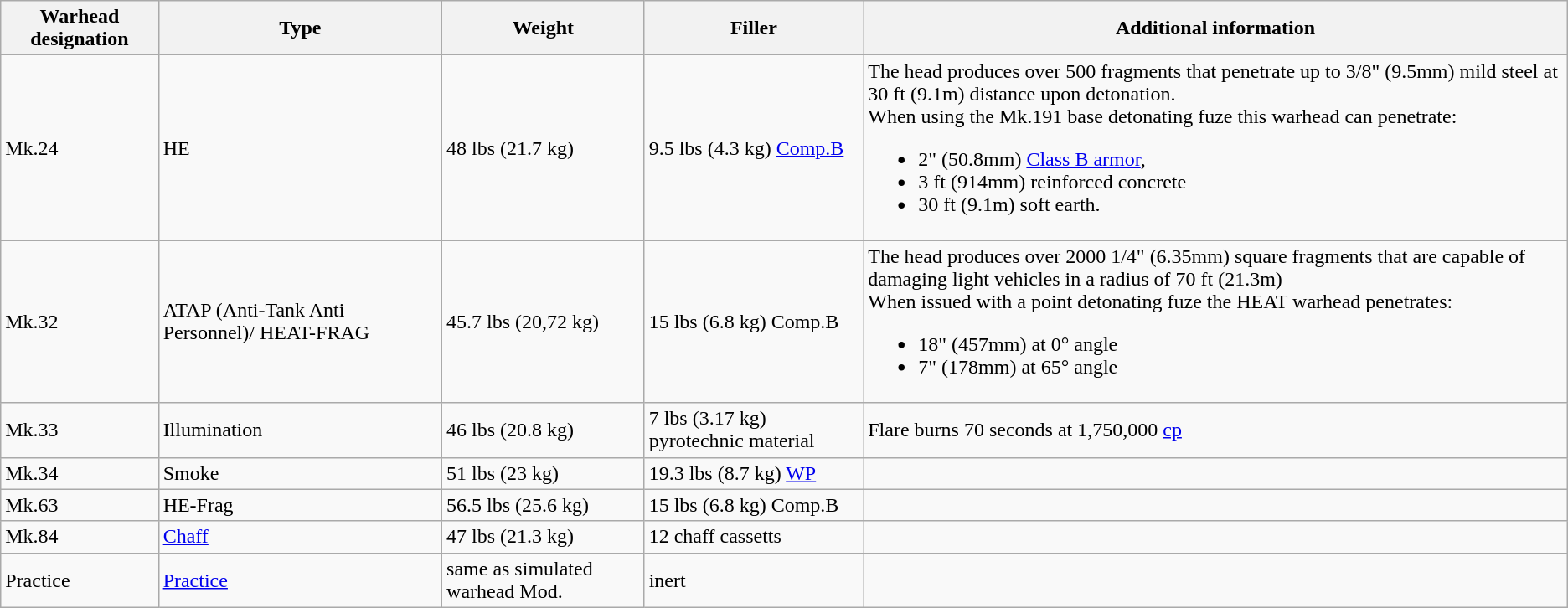<table class="wikitable">
<tr>
<th>Warhead designation</th>
<th>Type</th>
<th>Weight</th>
<th>Filler</th>
<th>Additional information</th>
</tr>
<tr>
<td>Mk.24</td>
<td>HE</td>
<td>48 lbs (21.7 kg)</td>
<td>9.5 lbs (4.3 kg) <a href='#'>Comp.B</a></td>
<td>The head produces over 500 fragments that penetrate up to 3/8" (9.5mm) mild steel at 30 ft (9.1m) distance upon detonation.<br>When using the Mk.191 base detonating fuze this warhead can penetrate:<ul><li>2" (50.8mm) <a href='#'>Class B armor</a>,</li><li>3 ft (914mm) reinforced concrete</li><li>30 ft (9.1m) soft earth.</li></ul></td>
</tr>
<tr>
<td>Mk.32</td>
<td>ATAP (Anti-Tank Anti Personnel)/ HEAT-FRAG</td>
<td>45.7 lbs (20,72 kg)</td>
<td>15 lbs (6.8 kg) Comp.B</td>
<td>The head produces over 2000 1/4" (6.35mm) square fragments that are capable of damaging light vehicles in a radius of 70 ft (21.3m)<br>When issued with a point detonating fuze the HEAT warhead penetrates:<ul><li>18" (457mm) at 0° angle</li><li>7" (178mm) at 65° angle</li></ul></td>
</tr>
<tr>
<td>Mk.33</td>
<td>Illumination</td>
<td>46 lbs (20.8 kg)</td>
<td>7 lbs (3.17 kg) pyrotechnic material</td>
<td>Flare burns 70 seconds at 1,750,000 <a href='#'>cp</a></td>
</tr>
<tr>
<td>Mk.34</td>
<td>Smoke</td>
<td>51 lbs (23 kg)</td>
<td>19.3 lbs (8.7 kg) <a href='#'>WP</a></td>
<td></td>
</tr>
<tr>
<td>Mk.63</td>
<td>HE-Frag</td>
<td>56.5 lbs (25.6 kg)</td>
<td>15 lbs (6.8 kg) Comp.B</td>
<td></td>
</tr>
<tr>
<td>Mk.84</td>
<td><a href='#'>Chaff</a></td>
<td>47 lbs (21.3 kg)</td>
<td>12 chaff cassetts</td>
<td></td>
</tr>
<tr>
<td>Practice</td>
<td><a href='#'>Practice</a></td>
<td>same as simulated warhead Mod.</td>
<td>inert</td>
<td></td>
</tr>
</table>
